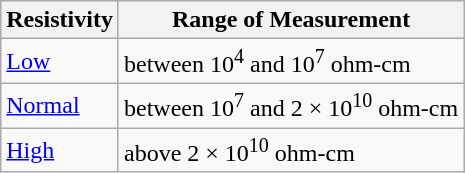<table class="wikitable">
<tr>
<th>Resistivity</th>
<th>Range of Measurement</th>
</tr>
<tr>
<td><a href='#'>Low</a></td>
<td>between 10<sup>4</sup> and 10<sup>7</sup> ohm-cm</td>
</tr>
<tr>
<td><a href='#'>Normal</a></td>
<td>between 10<sup>7</sup> and 2 × 10<sup>10</sup> ohm-cm</td>
</tr>
<tr>
<td><a href='#'>High</a></td>
<td>above 2 × 10<sup>10</sup> ohm-cm</td>
</tr>
</table>
